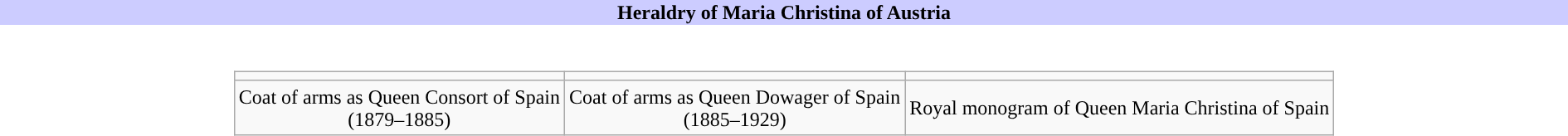<table class="toccolours collapsible collapsed" width=100% align="cente">
<tr>
<th style="background:#ccccff;">Heraldry of Maria Christina of Austria</th>
</tr>
<tr>
<td><br><table class="wikitable" style="margin:1em auto; text-align:center;">
<tr>
<td></td>
<td></td>
<td></td>
</tr>
<tr>
<td>Coat of arms as Queen Consort of Spain<br>(1879–1885)</td>
<td>Coat of arms as Queen Dowager of Spain<br>(1885–1929)</td>
<td>Royal monogram of Queen Maria Christina of Spain</td>
</tr>
</table>
</td>
</tr>
</table>
